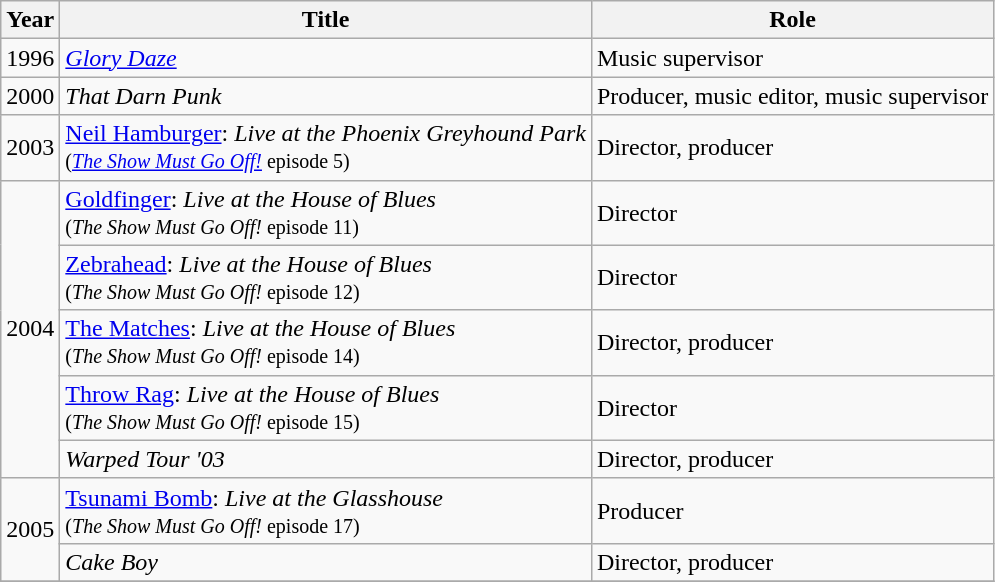<table class="wikitable">
<tr>
<th>Year</th>
<th>Title</th>
<th>Role</th>
</tr>
<tr>
<td>1996</td>
<td><em><a href='#'>Glory Daze</a></em></td>
<td>Music supervisor</td>
</tr>
<tr>
<td>2000</td>
<td><em>That Darn Punk</em></td>
<td>Producer, music editor, music supervisor</td>
</tr>
<tr>
<td>2003</td>
<td><a href='#'>Neil Hamburger</a>: <em>Live at the Phoenix Greyhound Park</em><br><small>(<em><a href='#'>The Show Must Go Off!</a></em> episode 5)</small></td>
<td>Director, producer</td>
</tr>
<tr>
<td rowspan="5">2004</td>
<td><a href='#'>Goldfinger</a>: <em>Live at the House of Blues</em><br><small>(<em>The Show Must Go Off!</em> episode 11)</small></td>
<td>Director</td>
</tr>
<tr>
<td><a href='#'>Zebrahead</a>: <em>Live at the House of Blues</em><br><small>(<em>The Show Must Go Off!</em> episode 12)</small></td>
<td>Director</td>
</tr>
<tr>
<td><a href='#'>The Matches</a>: <em>Live at the House of Blues</em><br><small>(<em>The Show Must Go Off!</em> episode 14)</small></td>
<td>Director, producer</td>
</tr>
<tr>
<td><a href='#'>Throw Rag</a>: <em>Live at the House of Blues</em><br><small>(<em>The Show Must Go Off!</em> episode 15)</small></td>
<td>Director</td>
</tr>
<tr>
<td><em>Warped Tour '03</em></td>
<td>Director, producer</td>
</tr>
<tr>
<td rowspan="2">2005</td>
<td><a href='#'>Tsunami Bomb</a>: <em>Live at the Glasshouse</em><br><small>(<em>The Show Must Go Off!</em> episode 17)</small></td>
<td>Producer</td>
</tr>
<tr>
<td><em>Cake Boy</em></td>
<td>Director, producer</td>
</tr>
<tr>
</tr>
</table>
